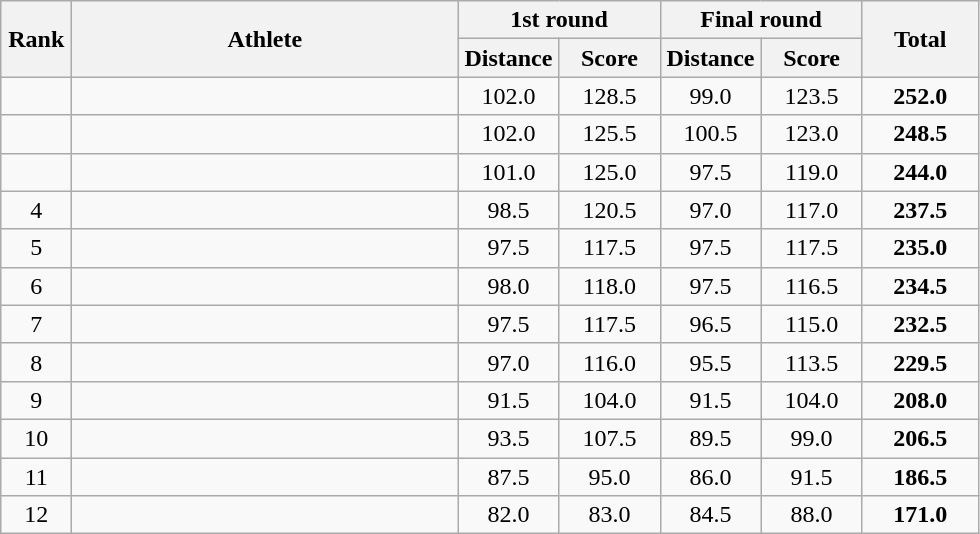<table class=wikitable style="text-align:center">
<tr>
<th rowspan="2" width=40>Rank</th>
<th rowspan="2" width=250>Athlete</th>
<th colspan="2">1st round</th>
<th colspan="2">Final round</th>
<th rowspan="2" width=70>Total</th>
</tr>
<tr>
<th width=60>Distance</th>
<th width=60>Score</th>
<th width=60>Distance</th>
<th width=60>Score</th>
</tr>
<tr>
<td></td>
<td align=left></td>
<td>102.0</td>
<td>128.5</td>
<td>99.0</td>
<td>123.5</td>
<td><strong>252.0</strong></td>
</tr>
<tr>
<td></td>
<td align=left></td>
<td>102.0</td>
<td>125.5</td>
<td>100.5</td>
<td>123.0</td>
<td><strong>248.5</strong></td>
</tr>
<tr>
<td></td>
<td align=left></td>
<td>101.0</td>
<td>125.0</td>
<td>97.5</td>
<td>119.0</td>
<td><strong>244.0</strong></td>
</tr>
<tr>
<td>4</td>
<td align=left></td>
<td>98.5</td>
<td>120.5</td>
<td>97.0</td>
<td>117.0</td>
<td><strong>237.5</strong></td>
</tr>
<tr>
<td>5</td>
<td align=left></td>
<td>97.5</td>
<td>117.5</td>
<td>97.5</td>
<td>117.5</td>
<td><strong>235.0</strong></td>
</tr>
<tr>
<td>6</td>
<td align=left></td>
<td>98.0</td>
<td>118.0</td>
<td>97.5</td>
<td>116.5</td>
<td><strong>234.5</strong></td>
</tr>
<tr>
<td>7</td>
<td align=left></td>
<td>97.5</td>
<td>117.5</td>
<td>96.5</td>
<td>115.0</td>
<td><strong>232.5</strong></td>
</tr>
<tr>
<td>8</td>
<td align=left></td>
<td>97.0</td>
<td>116.0</td>
<td>95.5</td>
<td>113.5</td>
<td><strong>229.5</strong></td>
</tr>
<tr>
<td>9</td>
<td align=left></td>
<td>91.5</td>
<td>104.0</td>
<td>91.5</td>
<td>104.0</td>
<td><strong>208.0</strong></td>
</tr>
<tr>
<td>10</td>
<td align=left></td>
<td>93.5</td>
<td>107.5</td>
<td>89.5</td>
<td>99.0</td>
<td><strong>206.5</strong></td>
</tr>
<tr>
<td>11</td>
<td align=left></td>
<td>87.5</td>
<td>95.0</td>
<td>86.0</td>
<td>91.5</td>
<td><strong>186.5</strong></td>
</tr>
<tr>
<td>12</td>
<td align=left></td>
<td>82.0</td>
<td>83.0</td>
<td>84.5</td>
<td>88.0</td>
<td><strong>171.0</strong></td>
</tr>
</table>
